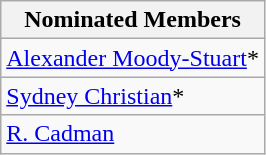<table class="wikitable">
<tr>
<th><strong>Nominated Members</strong></th>
</tr>
<tr>
<td><a href='#'>Alexander Moody-Stuart</a>*</td>
</tr>
<tr>
<td><a href='#'>Sydney Christian</a>*</td>
</tr>
<tr>
<td><a href='#'>R. Cadman</a></td>
</tr>
</table>
